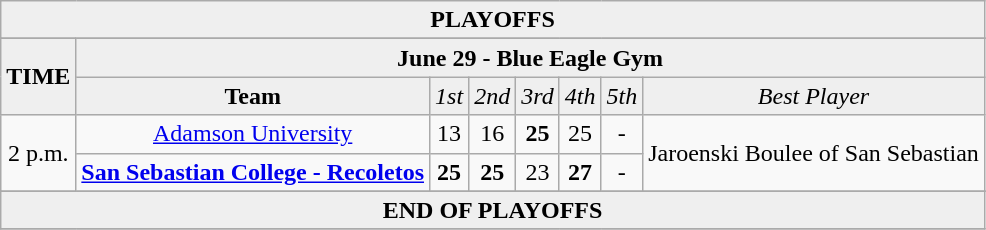<table class="wikitable" style="text-align: center">
<tr bgcolor="#efefef">
<td colspan=8><strong>PLAYOFFS</strong></td>
</tr>
<tr bgcolor="#efefef">
</tr>
<tr>
</tr>
<tr bgcolor="#efefef">
<td rowspan=2><strong>TIME</strong></td>
<td colspan=7><strong>June 29 - Blue Eagle Gym</strong></td>
</tr>
<tr bgcolor="#efefef">
<td><strong>Team</strong></td>
<td><em>1st</em></td>
<td><em>2nd</em></td>
<td><em>3rd</em></td>
<td><em>4th</em></td>
<td><em>5th</em></td>
<td><em>Best Player</em></td>
</tr>
<tr>
<td rowspan=2>2 p.m.</td>
<td><a href='#'>Adamson University</a></td>
<td>13</td>
<td>16</td>
<td><strong>25</strong></td>
<td>25</td>
<td>-</td>
<td rowspan=2>Jaroenski Boulee of San Sebastian</td>
</tr>
<tr>
<td><strong><a href='#'>San Sebastian College - Recoletos</a></strong></td>
<td><strong>25</strong></td>
<td><strong>25</strong></td>
<td>23</td>
<td><strong>27</strong></td>
<td>-</td>
</tr>
<tr>
</tr>
<tr bgcolor="#efefef">
<td colspan=8><strong>END OF PLAYOFFS</strong></td>
</tr>
<tr bgcolor="#efefef">
</tr>
</table>
